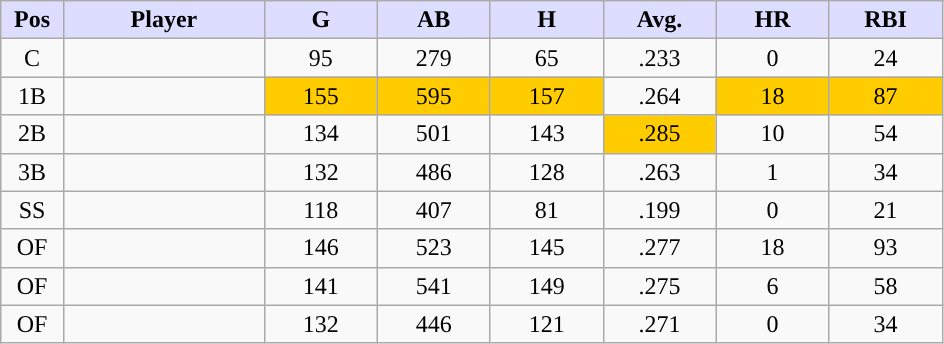<table class="wikitable sortable">
<tr>
<th style="background:#ddf; width:5%;">Pos</th>
<th style="background:#ddf; width:16%;">Player</th>
<th style="background:#ddf; width:9%;">G</th>
<th style="background:#ddf; width:9%;">AB</th>
<th style="background:#ddf; width:9%;">H</th>
<th style="background:#ddf; width:9%;">Avg.</th>
<th style="background:#ddf; width:9%;">HR</th>
<th style="background:#ddf; width:9%;">RBI</th>
</tr>
<tr style="text-align:center;">
<td>C</td>
<td></td>
<td>95</td>
<td>279</td>
<td>65</td>
<td>.233</td>
<td>0</td>
<td>24</td>
</tr>
<tr style="text-align:center;">
<td>1B</td>
<td></td>
<td style="background:#fc0;">155</td>
<td style="background:#fc0;">595</td>
<td style="background:#fc0;">157</td>
<td>.264</td>
<td style="background:#fc0;">18</td>
<td style="background:#fc0;">87</td>
</tr>
<tr style="text-align:center;">
<td>2B</td>
<td></td>
<td>134</td>
<td>501</td>
<td>143</td>
<td style="background:#fc0;">.285</td>
<td>10</td>
<td>54</td>
</tr>
<tr style="text-align:center;">
<td>3B</td>
<td></td>
<td>132</td>
<td>486</td>
<td>128</td>
<td>.263</td>
<td>1</td>
<td>34</td>
</tr>
<tr style="text-align:center;">
<td>SS</td>
<td></td>
<td>118</td>
<td>407</td>
<td>81</td>
<td>.199</td>
<td>0</td>
<td>21</td>
</tr>
<tr style="text-align:center;">
<td>OF</td>
<td></td>
<td>146</td>
<td>523</td>
<td>145</td>
<td>.277</td>
<td>18</td>
<td>93</td>
</tr>
<tr style="text-align:center;">
<td>OF</td>
<td></td>
<td>141</td>
<td>541</td>
<td>149</td>
<td>.275</td>
<td>6</td>
<td>58</td>
</tr>
<tr style="text-align:center;">
<td>OF</td>
<td></td>
<td>132</td>
<td>446</td>
<td>121</td>
<td>.271</td>
<td>0</td>
<td>34</td>
</tr>
</table>
